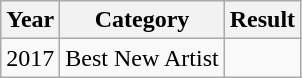<table class="wikitable">
<tr>
<th>Year</th>
<th>Category</th>
<th>Result</th>
</tr>
<tr>
<td>2017</td>
<td>Best New Artist</td>
<td></td>
</tr>
</table>
